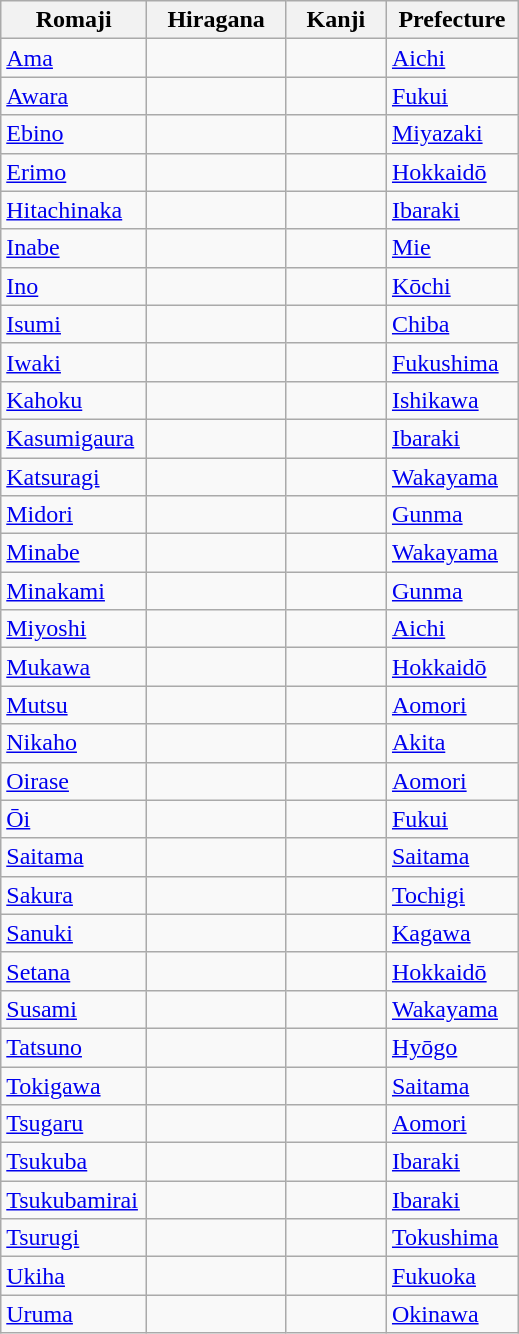<table class="wikitable sortable">
<tr>
<th width=90>Romaji<br></th>
<th width=85>Hiragana<br></th>
<th width=60>Kanji<br></th>
<th width=80>Prefecture<br></th>
</tr>
<tr>
<td><a href='#'>Ama</a></td>
<td></td>
<td></td>
<td><a href='#'>Aichi</a></td>
</tr>
<tr>
<td><a href='#'>Awara</a></td>
<td></td>
<td></td>
<td><a href='#'>Fukui</a></td>
</tr>
<tr>
<td><a href='#'>Ebino</a></td>
<td></td>
<td></td>
<td><a href='#'>Miyazaki</a></td>
</tr>
<tr>
<td><a href='#'>Erimo</a></td>
<td></td>
<td></td>
<td><a href='#'>Hokkaidō</a></td>
</tr>
<tr>
<td><a href='#'>Hitachinaka</a></td>
<td></td>
<td></td>
<td><a href='#'>Ibaraki</a></td>
</tr>
<tr>
<td><a href='#'>Inabe</a></td>
<td></td>
<td></td>
<td><a href='#'>Mie</a></td>
</tr>
<tr>
<td><a href='#'>Ino</a></td>
<td></td>
<td></td>
<td><a href='#'>Kōchi</a></td>
</tr>
<tr>
<td><a href='#'>Isumi</a></td>
<td></td>
<td></td>
<td><a href='#'>Chiba</a></td>
</tr>
<tr>
<td><a href='#'>Iwaki</a></td>
<td></td>
<td></td>
<td><a href='#'>Fukushima</a></td>
</tr>
<tr>
<td><a href='#'>Kahoku</a></td>
<td></td>
<td></td>
<td><a href='#'>Ishikawa</a></td>
</tr>
<tr>
<td><a href='#'>Kasumigaura</a></td>
<td></td>
<td></td>
<td><a href='#'>Ibaraki</a></td>
</tr>
<tr>
<td><a href='#'>Katsuragi</a></td>
<td></td>
<td></td>
<td><a href='#'>Wakayama</a></td>
</tr>
<tr>
<td><a href='#'>Midori</a></td>
<td></td>
<td></td>
<td><a href='#'>Gunma</a></td>
</tr>
<tr>
<td><a href='#'>Minabe</a></td>
<td></td>
<td></td>
<td><a href='#'>Wakayama</a></td>
</tr>
<tr>
<td><a href='#'>Minakami</a></td>
<td></td>
<td></td>
<td><a href='#'>Gunma</a></td>
</tr>
<tr>
<td><a href='#'>Miyoshi</a></td>
<td></td>
<td></td>
<td><a href='#'>Aichi</a></td>
</tr>
<tr>
<td><a href='#'>Mukawa</a></td>
<td></td>
<td></td>
<td><a href='#'>Hokkaidō</a></td>
</tr>
<tr>
<td><a href='#'>Mutsu</a></td>
<td></td>
<td></td>
<td><a href='#'>Aomori</a></td>
</tr>
<tr>
<td><a href='#'>Nikaho</a></td>
<td></td>
<td></td>
<td><a href='#'>Akita</a></td>
</tr>
<tr>
<td><a href='#'>Oirase</a></td>
<td></td>
<td></td>
<td><a href='#'>Aomori</a></td>
</tr>
<tr>
<td><a href='#'>Ōi</a></td>
<td></td>
<td></td>
<td><a href='#'>Fukui</a></td>
</tr>
<tr>
<td><a href='#'>Saitama</a></td>
<td></td>
<td></td>
<td><a href='#'>Saitama</a></td>
</tr>
<tr>
<td><a href='#'>Sakura</a></td>
<td></td>
<td></td>
<td><a href='#'>Tochigi</a></td>
</tr>
<tr>
<td><a href='#'>Sanuki</a></td>
<td></td>
<td></td>
<td><a href='#'>Kagawa</a></td>
</tr>
<tr>
<td><a href='#'>Setana</a></td>
<td></td>
<td></td>
<td><a href='#'>Hokkaidō</a></td>
</tr>
<tr>
<td><a href='#'>Susami</a></td>
<td></td>
<td></td>
<td><a href='#'>Wakayama</a></td>
</tr>
<tr>
<td><a href='#'>Tatsuno</a></td>
<td></td>
<td></td>
<td><a href='#'>Hyōgo</a></td>
</tr>
<tr>
<td><a href='#'>Tokigawa</a></td>
<td></td>
<td></td>
<td><a href='#'>Saitama</a></td>
</tr>
<tr>
<td><a href='#'>Tsugaru</a></td>
<td></td>
<td></td>
<td><a href='#'>Aomori</a></td>
</tr>
<tr>
<td><a href='#'>Tsukuba</a></td>
<td></td>
<td></td>
<td><a href='#'>Ibaraki</a></td>
</tr>
<tr>
<td><a href='#'>Tsukubamirai</a></td>
<td></td>
<td></td>
<td><a href='#'>Ibaraki</a></td>
</tr>
<tr>
<td><a href='#'>Tsurugi</a></td>
<td></td>
<td></td>
<td><a href='#'>Tokushima</a></td>
</tr>
<tr>
<td><a href='#'>Ukiha</a></td>
<td></td>
<td></td>
<td><a href='#'>Fukuoka</a></td>
</tr>
<tr>
<td><a href='#'>Uruma</a></td>
<td></td>
<td></td>
<td><a href='#'>Okinawa</a></td>
</tr>
</table>
